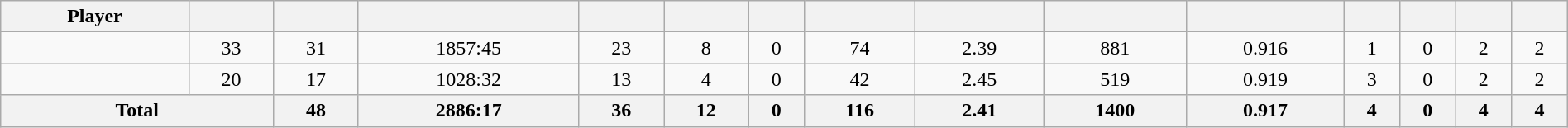<table class="wikitable sortable" style="width:100%; text-align:center;">
<tr>
<th>Player</th>
<th></th>
<th></th>
<th></th>
<th></th>
<th></th>
<th></th>
<th></th>
<th></th>
<th></th>
<th></th>
<th></th>
<th></th>
<th></th>
<th></th>
</tr>
<tr>
<td></td>
<td>33</td>
<td>31</td>
<td>1857:45</td>
<td>23</td>
<td>8</td>
<td>0</td>
<td>74</td>
<td>2.39</td>
<td>881</td>
<td>0.916</td>
<td>1</td>
<td>0</td>
<td>2</td>
<td>2</td>
</tr>
<tr>
<td></td>
<td>20</td>
<td>17</td>
<td>1028:32</td>
<td>13</td>
<td>4</td>
<td>0</td>
<td>42</td>
<td>2.45</td>
<td>519</td>
<td>0.919</td>
<td>3</td>
<td>0</td>
<td>2</td>
<td>2</td>
</tr>
<tr class="sortbottom">
<th colspan=2>Total</th>
<th>48</th>
<th>2886:17</th>
<th>36</th>
<th>12</th>
<th>0</th>
<th>116</th>
<th>2.41</th>
<th>1400</th>
<th>0.917</th>
<th>4</th>
<th>0</th>
<th>4</th>
<th>4</th>
</tr>
</table>
